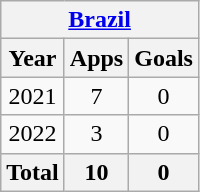<table class="wikitable" style="text-align:center">
<tr>
<th colspan=3><a href='#'>Brazil</a></th>
</tr>
<tr>
<th>Year</th>
<th>Apps</th>
<th>Goals</th>
</tr>
<tr>
<td>2021</td>
<td>7</td>
<td>0</td>
</tr>
<tr>
<td>2022</td>
<td>3</td>
<td>0</td>
</tr>
<tr>
<th>Total</th>
<th>10</th>
<th>0</th>
</tr>
</table>
